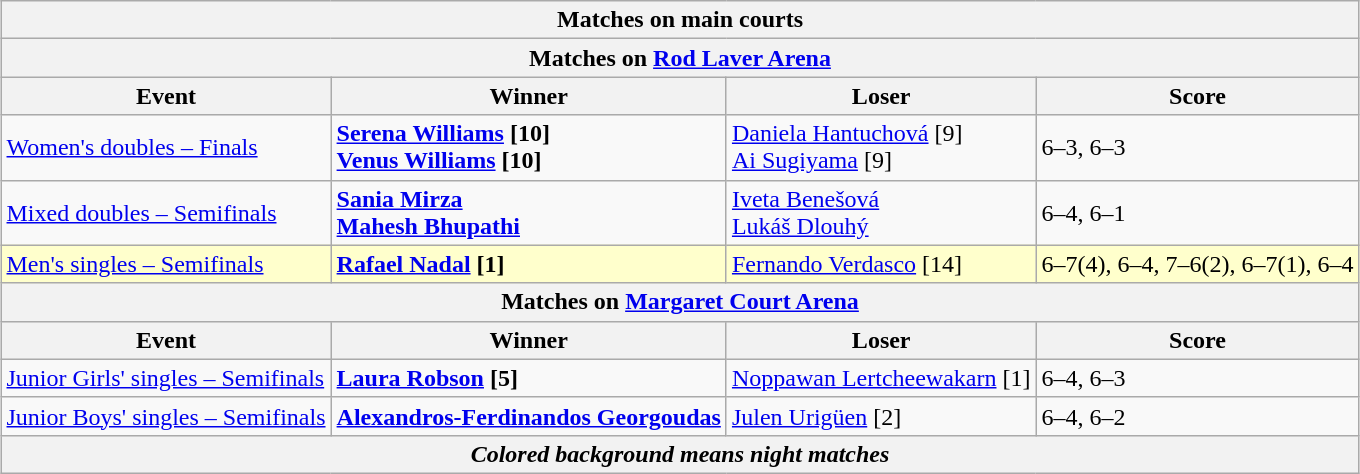<table class="wikitable collapsible uncollapsed" style="margin:auto;">
<tr>
<th colspan=4 style="white-space:nowrap;">Matches on main courts</th>
</tr>
<tr>
<th colspan=4><strong>Matches on <a href='#'>Rod Laver Arena</a></strong></th>
</tr>
<tr>
<th>Event</th>
<th>Winner</th>
<th>Loser</th>
<th>Score</th>
</tr>
<tr align=left>
<td><a href='#'>Women's doubles – Finals</a></td>
<td> <strong><a href='#'>Serena Williams</a> [10] <br>  <a href='#'>Venus Williams</a> [10]</strong></td>
<td> <a href='#'>Daniela Hantuchová</a> [9] <br>  <a href='#'>Ai Sugiyama</a> [9]</td>
<td>6–3, 6–3</td>
</tr>
<tr align=left>
<td><a href='#'>Mixed doubles – Semifinals</a></td>
<td> <strong><a href='#'>Sania Mirza</a> <br>  <a href='#'>Mahesh Bhupathi</a></strong></td>
<td> <a href='#'>Iveta Benešová</a> <br>  <a href='#'>Lukáš Dlouhý</a></td>
<td>6–4, 6–1</td>
</tr>
<tr align=left bgcolor="#FFFFCC">
<td><a href='#'>Men's singles – Semifinals</a></td>
<td> <strong><a href='#'>Rafael Nadal</a> [1]</strong></td>
<td> <a href='#'>Fernando Verdasco</a> [14]</td>
<td>6–7(4), 6–4, 7–6(2), 6–7(1), 6–4</td>
</tr>
<tr>
<th colspan=4><strong>Matches on <a href='#'>Margaret Court Arena</a></strong></th>
</tr>
<tr>
<th>Event</th>
<th>Winner</th>
<th>Loser</th>
<th>Score</th>
</tr>
<tr align=left>
<td><a href='#'>Junior Girls' singles – Semifinals</a></td>
<td> <strong><a href='#'>Laura Robson</a> [5]</strong></td>
<td> <a href='#'>Noppawan Lertcheewakarn</a> [1]</td>
<td>6–4, 6–3</td>
</tr>
<tr align=left>
<td><a href='#'>Junior Boys' singles – Semifinals</a></td>
<td> <strong><a href='#'>Alexandros-Ferdinandos Georgoudas</a></strong></td>
<td> <a href='#'>Julen Urigüen</a> [2]</td>
<td>6–4, 6–2</td>
</tr>
<tr>
<th colspan=4><em>Colored background means night matches</em></th>
</tr>
</table>
